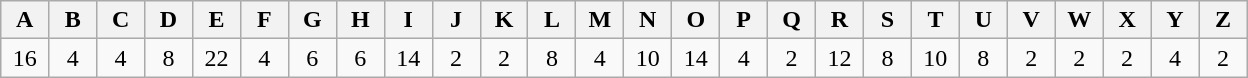<table class="wikitable" style="text-align:center;width:100%;min-width:39em;max-width:52em;table-layout:fixed;">
<tr>
<th>A</th>
<th>B</th>
<th>C</th>
<th>D</th>
<th>E</th>
<th>F</th>
<th>G</th>
<th>H</th>
<th>I</th>
<th>J</th>
<th>K</th>
<th>L</th>
<th>M</th>
<th>N</th>
<th>O</th>
<th>P</th>
<th>Q</th>
<th>R</th>
<th>S</th>
<th>T</th>
<th>U</th>
<th>V</th>
<th>W</th>
<th>X</th>
<th>Y</th>
<th>Z</th>
</tr>
<tr>
<td>16</td>
<td>4</td>
<td>4</td>
<td>8</td>
<td>22</td>
<td>4</td>
<td>6</td>
<td>6</td>
<td>14</td>
<td>2</td>
<td>2</td>
<td>8</td>
<td>4</td>
<td>10</td>
<td>14</td>
<td>4</td>
<td>2</td>
<td>12</td>
<td>8</td>
<td>10</td>
<td>8</td>
<td>2</td>
<td>2</td>
<td>2</td>
<td>4</td>
<td>2</td>
</tr>
</table>
